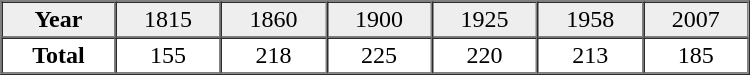<table border="1" cellpadding="2" cellspacing="0" width="500">
<tr bgcolor="#eeeeee" align="center">
<td><strong>Year</strong></td>
<td>1815</td>
<td>1860</td>
<td>1900</td>
<td>1925</td>
<td>1958</td>
<td>2007</td>
</tr>
<tr align="center">
<td><strong>Total</strong></td>
<td>155</td>
<td>218</td>
<td>225</td>
<td>220</td>
<td>213</td>
<td>185</td>
</tr>
</table>
